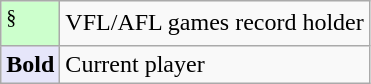<table class=wikitable>
<tr>
<td bgcolor=CCFFCC><sup>§</sup></td>
<td>VFL/AFL games record holder</td>
</tr>
<tr>
<td bgcolor=E6E6FA><strong>Bold</strong></td>
<td>Current player</td>
</tr>
</table>
